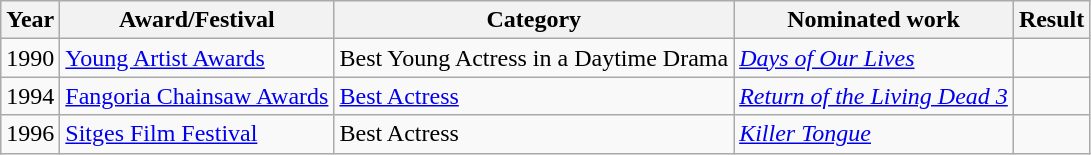<table class="wikitable">
<tr>
<th>Year</th>
<th>Award/Festival</th>
<th>Category</th>
<th>Nominated work</th>
<th>Result</th>
</tr>
<tr>
<td>1990</td>
<td><a href='#'>Young Artist Awards</a></td>
<td>Best Young Actress in a Daytime Drama</td>
<td><em><a href='#'>Days of Our Lives</a></em></td>
<td></td>
</tr>
<tr>
<td>1994</td>
<td><a href='#'>Fangoria Chainsaw Awards</a></td>
<td><a href='#'>Best Actress</a></td>
<td><em><a href='#'>Return of the Living Dead 3</a></em></td>
<td></td>
</tr>
<tr>
<td>1996</td>
<td><a href='#'>Sitges Film Festival</a></td>
<td>Best Actress</td>
<td><em><a href='#'>Killer Tongue</a></em></td>
<td></td>
</tr>
</table>
